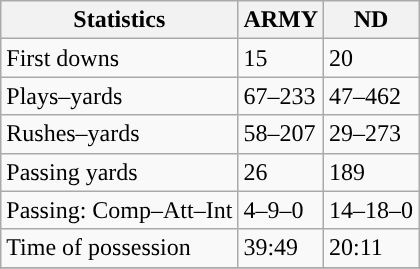<table class="wikitable" style="float: left;">
<tr>
<th>Statistics</th>
<th>ARMY</th>
<th>ND</th>
</tr>
<tr>
<td>First downs</td>
<td>15</td>
<td>20</td>
</tr>
<tr>
<td>Plays–yards</td>
<td>67–233</td>
<td>47–462</td>
</tr>
<tr>
<td>Rushes–yards</td>
<td>58–207</td>
<td>29–273</td>
</tr>
<tr>
<td>Passing yards</td>
<td>26</td>
<td>189</td>
</tr>
<tr>
<td>Passing: Comp–Att–Int</td>
<td>4–9–0</td>
<td>14–18–0</td>
</tr>
<tr>
<td>Time of possession</td>
<td>39:49</td>
<td>20:11</td>
</tr>
<tr>
</tr>
</table>
